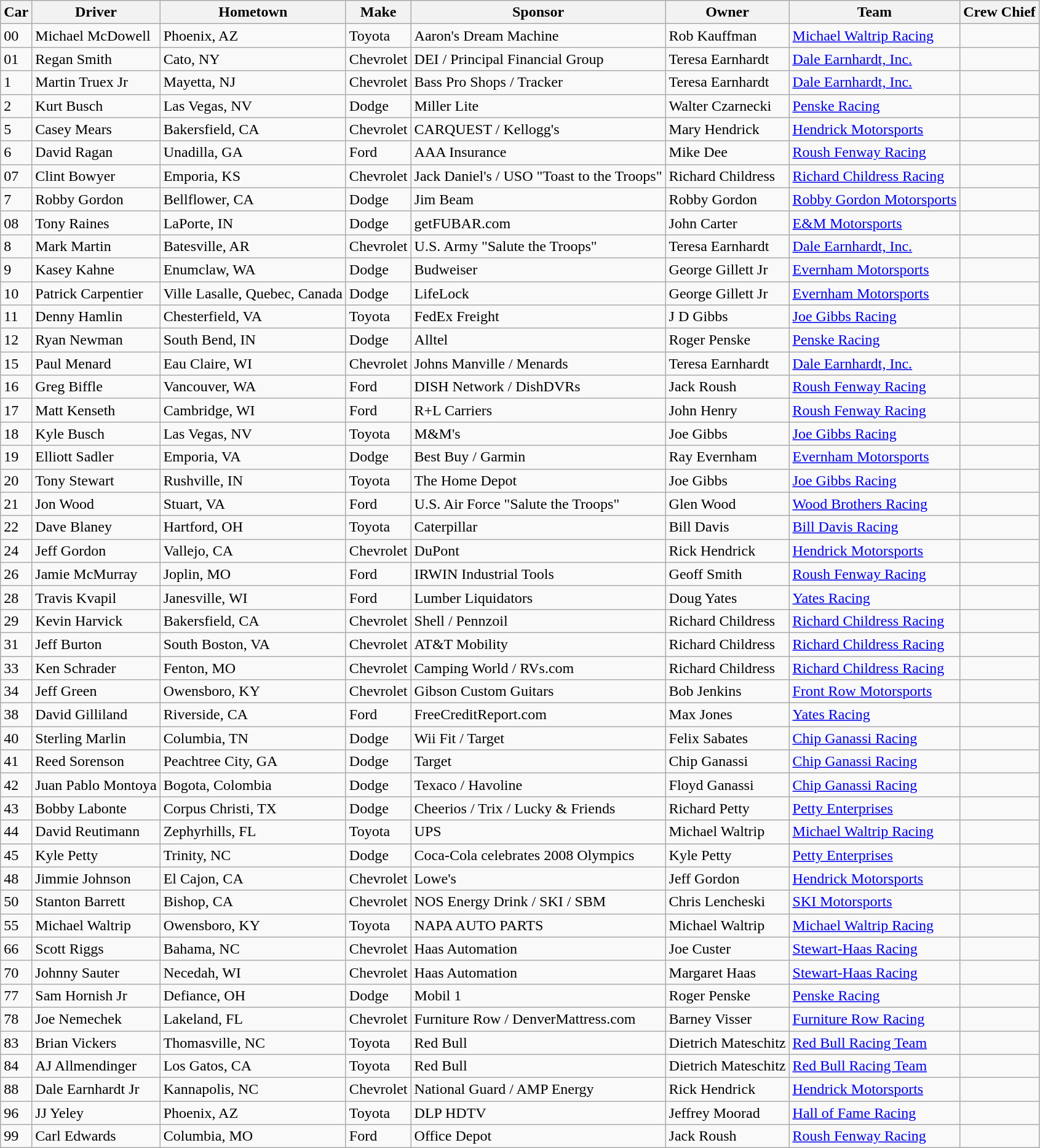<table class="wikitable">
<tr>
<th colspan="1" rowspan="1">Car</th>
<th colspan="1" rowspan="1"><abbr>Driver</abbr></th>
<th colspan="1" rowspan="1"><abbr>Hometown</abbr></th>
<th colspan="1" rowspan="1"><abbr>Make</abbr></th>
<th colspan="1" rowspan="1"><abbr>Sponsor</abbr></th>
<th colspan="1" rowspan="1">Owner</th>
<th>Team</th>
<th colspan="1" rowspan="1"><abbr>Crew Chief</abbr></th>
</tr>
<tr>
<td>00</td>
<td>Michael McDowell</td>
<td>Phoenix, AZ</td>
<td>Toyota</td>
<td>Aaron's Dream Machine</td>
<td>Rob Kauffman</td>
<td><a href='#'>Michael Waltrip Racing</a></td>
<td></td>
</tr>
<tr>
<td>01</td>
<td>Regan Smith</td>
<td>Cato, NY</td>
<td>Chevrolet</td>
<td>DEI / Principal Financial Group</td>
<td>Teresa Earnhardt</td>
<td><a href='#'>Dale Earnhardt, Inc.</a></td>
<td></td>
</tr>
<tr>
<td>1</td>
<td>Martin Truex Jr</td>
<td>Mayetta, NJ</td>
<td>Chevrolet</td>
<td>Bass Pro Shops / Tracker</td>
<td>Teresa Earnhardt</td>
<td><a href='#'>Dale Earnhardt, Inc.</a></td>
<td></td>
</tr>
<tr>
<td>2</td>
<td>Kurt Busch</td>
<td>Las Vegas, NV</td>
<td>Dodge</td>
<td>Miller Lite</td>
<td>Walter Czarnecki</td>
<td><a href='#'>Penske Racing</a></td>
<td></td>
</tr>
<tr>
<td>5</td>
<td>Casey Mears</td>
<td>Bakersfield, CA</td>
<td>Chevrolet</td>
<td>CARQUEST / Kellogg's</td>
<td>Mary Hendrick</td>
<td><a href='#'>Hendrick Motorsports</a></td>
<td></td>
</tr>
<tr>
<td>6</td>
<td>David Ragan</td>
<td>Unadilla, GA</td>
<td>Ford</td>
<td>AAA Insurance</td>
<td>Mike Dee</td>
<td><a href='#'>Roush Fenway Racing</a></td>
<td></td>
</tr>
<tr>
<td>07</td>
<td>Clint Bowyer</td>
<td>Emporia, KS</td>
<td>Chevrolet</td>
<td>Jack Daniel's / USO "Toast to the Troops"</td>
<td>Richard Childress</td>
<td><a href='#'>Richard Childress Racing</a></td>
<td></td>
</tr>
<tr>
<td>7</td>
<td>Robby Gordon</td>
<td>Bellflower, CA</td>
<td>Dodge</td>
<td>Jim Beam</td>
<td>Robby Gordon</td>
<td><a href='#'>Robby Gordon Motorsports</a></td>
<td></td>
</tr>
<tr>
<td>08</td>
<td>Tony Raines</td>
<td>LaPorte, IN</td>
<td>Dodge</td>
<td>getFUBAR.com</td>
<td>John Carter</td>
<td><a href='#'>E&M Motorsports</a></td>
<td></td>
</tr>
<tr>
<td>8</td>
<td>Mark Martin</td>
<td>Batesville, AR</td>
<td>Chevrolet</td>
<td>U.S. Army "Salute the Troops"</td>
<td>Teresa Earnhardt</td>
<td><a href='#'>Dale Earnhardt, Inc.</a></td>
<td></td>
</tr>
<tr>
<td>9</td>
<td>Kasey Kahne</td>
<td>Enumclaw, WA</td>
<td>Dodge</td>
<td>Budweiser</td>
<td>George Gillett Jr</td>
<td><a href='#'>Evernham Motorsports</a></td>
<td></td>
</tr>
<tr>
<td>10</td>
<td>Patrick Carpentier</td>
<td>Ville Lasalle, Quebec, Canada</td>
<td>Dodge</td>
<td>LifeLock</td>
<td>George Gillett Jr</td>
<td><a href='#'>Evernham Motorsports</a></td>
<td></td>
</tr>
<tr>
<td>11</td>
<td>Denny Hamlin</td>
<td>Chesterfield, VA</td>
<td>Toyota</td>
<td>FedEx Freight</td>
<td>J D Gibbs</td>
<td><a href='#'>Joe Gibbs Racing</a></td>
<td></td>
</tr>
<tr>
<td>12</td>
<td>Ryan Newman</td>
<td>South Bend, IN</td>
<td>Dodge</td>
<td>Alltel</td>
<td>Roger Penske</td>
<td><a href='#'>Penske Racing</a></td>
<td></td>
</tr>
<tr>
<td>15</td>
<td>Paul Menard</td>
<td>Eau Claire, WI</td>
<td>Chevrolet</td>
<td>Johns Manville / Menards</td>
<td>Teresa Earnhardt</td>
<td><a href='#'>Dale Earnhardt, Inc.</a></td>
<td></td>
</tr>
<tr>
<td>16</td>
<td>Greg Biffle</td>
<td>Vancouver, WA</td>
<td>Ford</td>
<td>DISH Network / DishDVRs</td>
<td>Jack Roush</td>
<td><a href='#'>Roush Fenway Racing</a></td>
<td></td>
</tr>
<tr>
<td>17</td>
<td>Matt Kenseth</td>
<td>Cambridge, WI</td>
<td>Ford</td>
<td>R+L Carriers</td>
<td>John Henry</td>
<td><a href='#'>Roush Fenway Racing</a></td>
<td></td>
</tr>
<tr>
<td>18</td>
<td>Kyle Busch</td>
<td>Las Vegas, NV</td>
<td>Toyota</td>
<td>M&M's</td>
<td>Joe Gibbs</td>
<td><a href='#'>Joe Gibbs Racing</a></td>
<td></td>
</tr>
<tr>
<td>19</td>
<td>Elliott Sadler</td>
<td>Emporia, VA</td>
<td>Dodge</td>
<td>Best Buy / Garmin</td>
<td>Ray Evernham</td>
<td><a href='#'>Evernham Motorsports</a></td>
<td></td>
</tr>
<tr>
<td>20</td>
<td>Tony Stewart</td>
<td>Rushville, IN</td>
<td>Toyota</td>
<td>The Home Depot</td>
<td>Joe Gibbs</td>
<td><a href='#'>Joe Gibbs Racing</a></td>
<td></td>
</tr>
<tr>
<td>21</td>
<td>Jon Wood</td>
<td>Stuart, VA</td>
<td>Ford</td>
<td>U.S. Air Force "Salute the Troops"</td>
<td>Glen Wood</td>
<td><a href='#'>Wood Brothers Racing</a></td>
<td></td>
</tr>
<tr>
<td>22</td>
<td>Dave Blaney</td>
<td>Hartford, OH</td>
<td>Toyota</td>
<td>Caterpillar</td>
<td>Bill Davis</td>
<td><a href='#'>Bill Davis Racing</a></td>
<td></td>
</tr>
<tr>
<td>24</td>
<td>Jeff Gordon</td>
<td>Vallejo, CA</td>
<td>Chevrolet</td>
<td>DuPont</td>
<td>Rick Hendrick</td>
<td><a href='#'>Hendrick Motorsports</a></td>
<td></td>
</tr>
<tr>
<td>26</td>
<td>Jamie McMurray</td>
<td>Joplin, MO</td>
<td>Ford</td>
<td>IRWIN Industrial Tools</td>
<td>Geoff Smith</td>
<td><a href='#'>Roush Fenway Racing</a></td>
<td></td>
</tr>
<tr>
<td>28</td>
<td>Travis Kvapil</td>
<td>Janesville, WI</td>
<td>Ford</td>
<td>Lumber Liquidators</td>
<td>Doug Yates</td>
<td><a href='#'>Yates Racing</a></td>
<td></td>
</tr>
<tr>
<td>29</td>
<td>Kevin Harvick</td>
<td>Bakersfield, CA</td>
<td>Chevrolet</td>
<td>Shell / Pennzoil</td>
<td>Richard Childress</td>
<td><a href='#'>Richard Childress Racing</a></td>
<td></td>
</tr>
<tr>
<td>31</td>
<td>Jeff Burton</td>
<td>South Boston, VA</td>
<td>Chevrolet</td>
<td>AT&T Mobility</td>
<td>Richard Childress</td>
<td><a href='#'>Richard Childress Racing</a></td>
<td></td>
</tr>
<tr>
<td>33</td>
<td>Ken Schrader</td>
<td>Fenton, MO</td>
<td>Chevrolet</td>
<td>Camping World / RVs.com</td>
<td>Richard Childress</td>
<td><a href='#'>Richard Childress Racing</a></td>
<td></td>
</tr>
<tr>
<td>34</td>
<td>Jeff Green</td>
<td>Owensboro, KY</td>
<td>Chevrolet</td>
<td>Gibson Custom Guitars</td>
<td>Bob Jenkins</td>
<td><a href='#'>Front Row Motorsports</a></td>
<td></td>
</tr>
<tr>
<td>38</td>
<td>David Gilliland</td>
<td>Riverside, CA</td>
<td>Ford</td>
<td>FreeCreditReport.com</td>
<td>Max Jones</td>
<td><a href='#'>Yates Racing</a></td>
<td></td>
</tr>
<tr>
<td>40</td>
<td>Sterling Marlin</td>
<td>Columbia, TN</td>
<td>Dodge</td>
<td>Wii Fit / Target</td>
<td>Felix Sabates</td>
<td><a href='#'>Chip Ganassi Racing</a></td>
<td></td>
</tr>
<tr>
<td>41</td>
<td>Reed Sorenson</td>
<td>Peachtree City, GA</td>
<td>Dodge</td>
<td>Target</td>
<td>Chip Ganassi</td>
<td><a href='#'>Chip Ganassi Racing</a></td>
<td></td>
</tr>
<tr>
<td>42</td>
<td>Juan Pablo Montoya</td>
<td>Bogota, Colombia</td>
<td>Dodge</td>
<td>Texaco / Havoline</td>
<td>Floyd Ganassi</td>
<td><a href='#'>Chip Ganassi Racing</a></td>
<td></td>
</tr>
<tr>
<td>43</td>
<td>Bobby Labonte</td>
<td>Corpus Christi, TX</td>
<td>Dodge</td>
<td>Cheerios / Trix / Lucky & Friends</td>
<td>Richard Petty</td>
<td><a href='#'>Petty Enterprises</a></td>
<td></td>
</tr>
<tr>
<td>44</td>
<td>David Reutimann</td>
<td>Zephyrhills, FL</td>
<td>Toyota</td>
<td>UPS</td>
<td>Michael Waltrip</td>
<td><a href='#'>Michael Waltrip Racing</a></td>
<td></td>
</tr>
<tr>
<td>45</td>
<td>Kyle Petty</td>
<td>Trinity, NC</td>
<td>Dodge</td>
<td>Coca-Cola celebrates 2008 Olympics</td>
<td>Kyle Petty</td>
<td><a href='#'>Petty Enterprises</a></td>
<td></td>
</tr>
<tr>
<td>48</td>
<td>Jimmie Johnson</td>
<td>El Cajon, CA</td>
<td>Chevrolet</td>
<td>Lowe's</td>
<td>Jeff Gordon</td>
<td><a href='#'>Hendrick Motorsports</a></td>
<td></td>
</tr>
<tr>
<td>50</td>
<td>Stanton Barrett</td>
<td>Bishop, CA</td>
<td>Chevrolet</td>
<td>NOS Energy Drink / SKI / SBM</td>
<td>Chris Lencheski</td>
<td><a href='#'>SKI Motorsports</a></td>
<td></td>
</tr>
<tr>
<td>55</td>
<td>Michael Waltrip</td>
<td>Owensboro, KY</td>
<td>Toyota</td>
<td>NAPA AUTO PARTS</td>
<td>Michael Waltrip</td>
<td><a href='#'>Michael Waltrip Racing</a></td>
<td></td>
</tr>
<tr>
<td>66</td>
<td>Scott Riggs</td>
<td>Bahama, NC</td>
<td>Chevrolet</td>
<td>Haas Automation</td>
<td>Joe Custer</td>
<td><a href='#'>Stewart-Haas Racing</a></td>
<td></td>
</tr>
<tr>
<td>70</td>
<td>Johnny Sauter</td>
<td>Necedah, WI</td>
<td>Chevrolet</td>
<td>Haas Automation</td>
<td>Margaret Haas</td>
<td><a href='#'>Stewart-Haas Racing</a></td>
<td></td>
</tr>
<tr>
<td>77</td>
<td>Sam Hornish Jr</td>
<td>Defiance, OH</td>
<td>Dodge</td>
<td>Mobil 1</td>
<td>Roger Penske</td>
<td><a href='#'>Penske Racing</a></td>
<td></td>
</tr>
<tr>
<td>78</td>
<td>Joe Nemechek</td>
<td>Lakeland, FL</td>
<td>Chevrolet</td>
<td>Furniture Row / DenverMattress.com</td>
<td>Barney Visser</td>
<td><a href='#'>Furniture Row Racing</a></td>
<td></td>
</tr>
<tr>
<td>83</td>
<td>Brian Vickers</td>
<td>Thomasville, NC</td>
<td>Toyota</td>
<td>Red Bull</td>
<td>Dietrich Mateschitz</td>
<td><a href='#'>Red Bull Racing Team</a></td>
<td></td>
</tr>
<tr>
<td>84</td>
<td>AJ Allmendinger</td>
<td>Los Gatos, CA</td>
<td>Toyota</td>
<td>Red Bull</td>
<td>Dietrich Mateschitz</td>
<td><a href='#'>Red Bull Racing Team</a></td>
<td></td>
</tr>
<tr>
<td>88</td>
<td>Dale Earnhardt Jr</td>
<td>Kannapolis, NC</td>
<td>Chevrolet</td>
<td>National Guard / AMP Energy</td>
<td>Rick Hendrick</td>
<td><a href='#'>Hendrick Motorsports</a></td>
<td></td>
</tr>
<tr>
<td>96</td>
<td>JJ Yeley</td>
<td>Phoenix, AZ</td>
<td>Toyota</td>
<td>DLP HDTV</td>
<td>Jeffrey Moorad</td>
<td><a href='#'>Hall of Fame Racing</a></td>
<td></td>
</tr>
<tr>
<td>99</td>
<td>Carl Edwards</td>
<td>Columbia, MO</td>
<td>Ford</td>
<td>Office Depot</td>
<td>Jack Roush</td>
<td><a href='#'>Roush Fenway Racing</a></td>
<td></td>
</tr>
</table>
